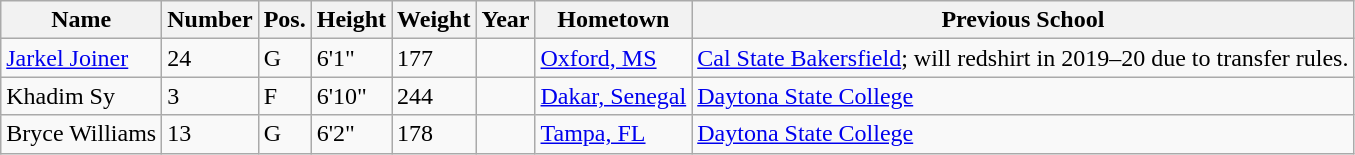<table class="wikitable sortable" border="1">
<tr>
<th>Name</th>
<th>Number</th>
<th>Pos.</th>
<th>Height</th>
<th>Weight</th>
<th>Year</th>
<th>Hometown</th>
<th class="unsortable">Previous School</th>
</tr>
<tr>
<td><a href='#'>Jarkel Joiner</a></td>
<td>24</td>
<td>G</td>
<td>6'1"</td>
<td>177</td>
<td></td>
<td><a href='#'>Oxford, MS</a></td>
<td><a href='#'>Cal State Bakersfield</a>; will redshirt in 2019–20 due to transfer rules.</td>
</tr>
<tr>
<td>Khadim Sy</td>
<td>3</td>
<td>F</td>
<td>6'10"</td>
<td>244</td>
<td></td>
<td><a href='#'>Dakar, Senegal</a></td>
<td><a href='#'>Daytona State College</a></td>
</tr>
<tr>
<td>Bryce Williams</td>
<td>13</td>
<td>G</td>
<td>6'2"</td>
<td>178</td>
<td></td>
<td><a href='#'>Tampa, FL</a></td>
<td><a href='#'>Daytona State College</a></td>
</tr>
</table>
